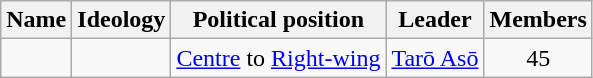<table class="wikitable">
<tr>
<th>Name</th>
<th>Ideology</th>
<th>Political position</th>
<th>Leader</th>
<th>Members</th>
</tr>
<tr>
<td></td>
<td></td>
<td><a href='#'>Centre</a> to <a href='#'>Right-wing</a></td>
<td><a href='#'>Tarō Asō</a></td>
<td style="text-align:center;">45</td>
</tr>
</table>
